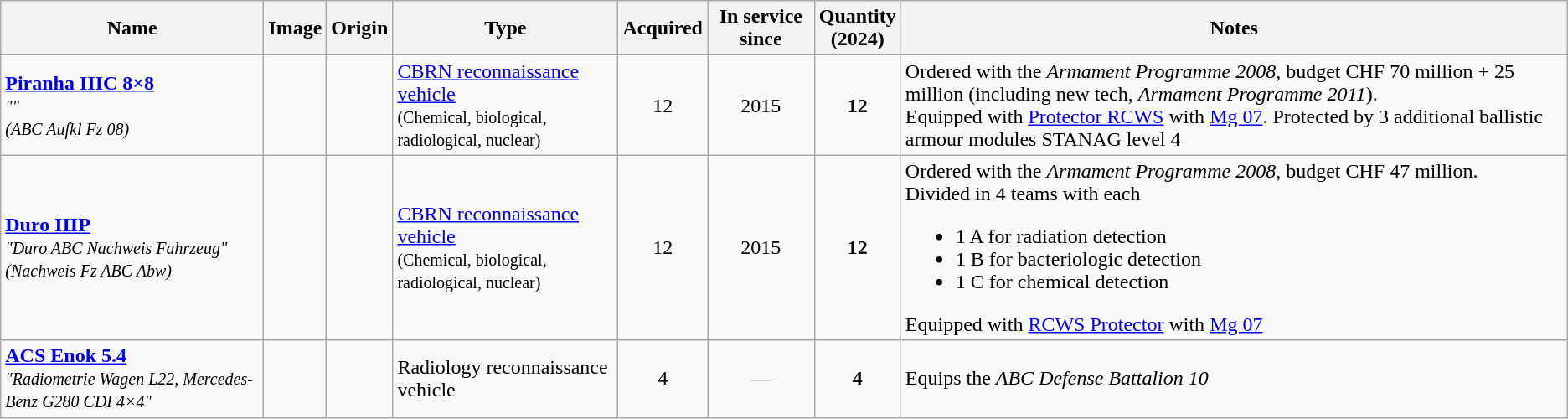<table class="wikitable">
<tr>
<th>Name</th>
<th>Image</th>
<th>Origin</th>
<th>Type</th>
<th>Acquired</th>
<th>In service since</th>
<th>Quantity<br>(2024)</th>
<th>Notes</th>
</tr>
<tr>
<td><a href='#'><strong>Piranha IIIC 8×8</strong></a><br><em><small>""</small></em> <br><small><em>(ABC Aufkl Fz 08)</em></small></td>
<td style="text-align: center; "></td>
<td><small></small></td>
<td><a href='#'>CBRN reconnaissance vehicle</a><br><small>(Chemical, biological, radiological, nuclear)</small></td>
<td style="text-align: center; ">12</td>
<td style="text-align: center; ">2015</td>
<td style="text-align: center; "><strong>12</strong></td>
<td>Ordered with the <em>Armament Programme 2008,</em> budget CHF 70 million <small><em></em></small> + 25 million (including new tech, <em>Armament Programme 2011</em>).<br>Equipped with <a href='#'>Protector RCWS</a> with <a href='#'>Mg 07</a>. Protected by 3 additional ballistic armour modules STANAG level 4</td>
</tr>
<tr>
<td><a href='#'><strong>Duro IIIP</strong></a><br><small><em>"Duro ABC Nachweis Fahrzeug"</em></small> <small><em>(Nachweis Fz ABC Abw)</em></small></td>
<td style="text-align: center; "><br><br></td>
<td><small></small></td>
<td><a href='#'>CBRN reconnaissance vehicle</a><br><small>(Chemical, biological, radiological, nuclear)</small></td>
<td style="text-align: center; ">12</td>
<td style="text-align: center; ">2015</td>
<td style="text-align: center; "><strong>12</strong></td>
<td>Ordered with the <em>Armament Programme 2008</em>, budget CHF 47 million. <small><em></em></small><br>Divided in 4 teams with each<ul><li>1 A for radiation detection</li><li>1 B for bacteriologic detection</li><li>1 C for chemical detection</li></ul>Equipped with <a href='#'>RCWS Protector</a> with <a href='#'>Mg 07</a></td>
</tr>
<tr>
<td><strong><a href='#'>ACS Enok 5.4</a></strong><br><small><em>"Radiometrie Wagen L22, Mercedes-Benz G280 CDI 4×4"</em></small></td>
<td style="text-align: center; "></td>
<td><small></small></td>
<td>Radiology reconnaissance vehicle</td>
<td style="text-align: center; ">4</td>
<td style="text-align: center; ">—</td>
<td style="text-align: center; "><strong>4</strong></td>
<td>Equips the <em>ABC Defense Battalion 10</em> </td>
</tr>
</table>
